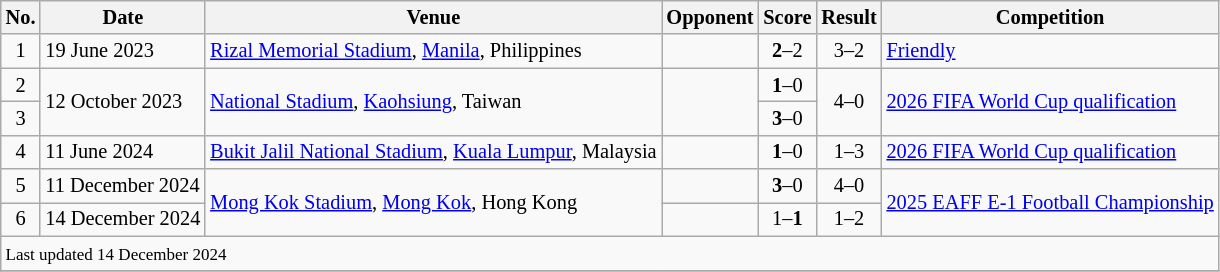<table class="wikitable" style="font-size:85%;">
<tr>
<th>No.</th>
<th>Date</th>
<th>Venue</th>
<th>Opponent</th>
<th>Score</th>
<th>Result</th>
<th>Competition</th>
</tr>
<tr>
<td align="center">1</td>
<td>19 June 2023</td>
<td><a href='#'>Rizal Memorial Stadium</a>, <a href='#'>Manila</a>, Philippines</td>
<td></td>
<td align=center><strong>2</strong>–2</td>
<td align=center>3–2</td>
<td><a href='#'>Friendly</a></td>
</tr>
<tr>
<td align="center">2</td>
<td rowspan=2>12 October 2023</td>
<td rowspan=2><a href='#'>National Stadium</a>, <a href='#'>Kaohsiung</a>, Taiwan</td>
<td rowspan="2"></td>
<td align=center><strong>1</strong>–0</td>
<td rowspan=2; align=center>4–0</td>
<td rowspan=2><a href='#'>2026 FIFA World Cup qualification</a></td>
</tr>
<tr>
<td align="center">3</td>
<td align=center><strong>3</strong>–0</td>
</tr>
<tr>
<td align="center">4</td>
<td>11 June 2024</td>
<td><a href='#'>Bukit Jalil National Stadium</a>, <a href='#'>Kuala Lumpur</a>, Malaysia</td>
<td></td>
<td align=center><strong>1</strong>–0</td>
<td align=center>1–3</td>
<td><a href='#'>2026 FIFA World Cup qualification</a></td>
</tr>
<tr>
<td align="center">5</td>
<td>11 December 2024</td>
<td rowspan=2><a href='#'>Mong Kok Stadium</a>, <a href='#'>Mong Kok</a>, Hong Kong</td>
<td></td>
<td align=center><strong>3</strong>–0</td>
<td align=center>4–0</td>
<td rowspan=2><a href='#'>2025 EAFF E-1 Football Championship</a></td>
</tr>
<tr>
<td align="center">6</td>
<td>14 December 2024</td>
<td></td>
<td align=center>1–<strong>1</strong></td>
<td align=center>1–2</td>
</tr>
<tr>
<td colspan="7"><small>Last updated 14 December 2024</small></td>
</tr>
<tr>
</tr>
</table>
